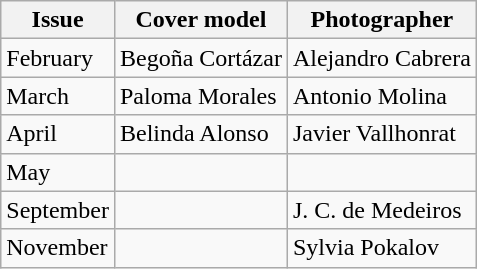<table class="wikitable">
<tr>
<th>Issue</th>
<th>Cover model</th>
<th>Photographer</th>
</tr>
<tr>
<td>February</td>
<td>Begoña Cortázar</td>
<td>Alejandro Cabrera</td>
</tr>
<tr>
<td>March</td>
<td>Paloma Morales</td>
<td>Antonio Molina</td>
</tr>
<tr>
<td>April</td>
<td>Belinda Alonso</td>
<td>Javier Vallhonrat</td>
</tr>
<tr>
<td>May</td>
<td></td>
<td></td>
</tr>
<tr>
<td>September</td>
<td></td>
<td>J. C. de Medeiros</td>
</tr>
<tr>
<td>November</td>
<td></td>
<td>Sylvia Pokalov</td>
</tr>
</table>
